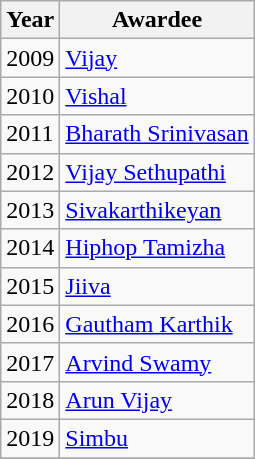<table class="wikitable">
<tr>
<th>Year</th>
<th>Awardee</th>
</tr>
<tr>
<td>2009</td>
<td><a href='#'>Vijay</a></td>
</tr>
<tr>
<td>2010</td>
<td><a href='#'>Vishal</a></td>
</tr>
<tr>
<td>2011</td>
<td><a href='#'>Bharath Srinivasan</a></td>
</tr>
<tr>
<td>2012</td>
<td><a href='#'>Vijay Sethupathi</a></td>
</tr>
<tr>
<td>2013</td>
<td><a href='#'>Sivakarthikeyan</a></td>
</tr>
<tr>
<td>2014</td>
<td><a href='#'>Hiphop Tamizha</a></td>
</tr>
<tr>
<td>2015</td>
<td><a href='#'>Jiiva</a></td>
</tr>
<tr>
<td>2016</td>
<td><a href='#'>Gautham Karthik</a></td>
</tr>
<tr>
<td>2017</td>
<td><a href='#'>Arvind Swamy</a></td>
</tr>
<tr>
<td>2018</td>
<td><a href='#'>Arun Vijay</a></td>
</tr>
<tr>
<td>2019</td>
<td><a href='#'>Simbu</a></td>
</tr>
<tr>
</tr>
</table>
